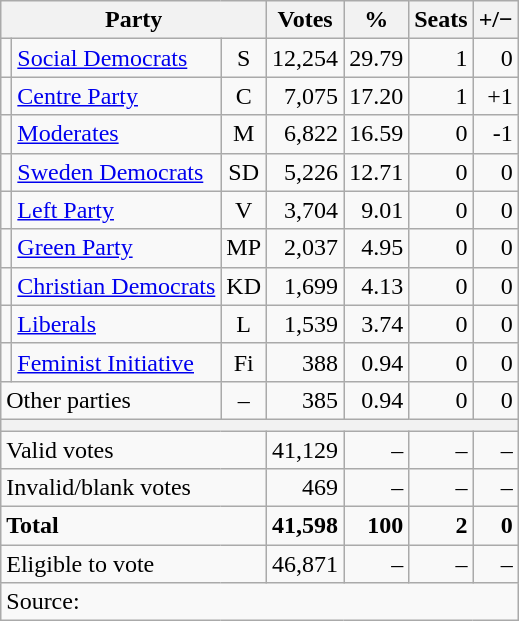<table class=wikitable style=text-align:right>
<tr>
<th colspan=3>Party</th>
<th>Votes</th>
<th>%</th>
<th>Seats</th>
<th>+/−</th>
</tr>
<tr>
<td bgcolor=></td>
<td align=left><a href='#'>Social Democrats</a></td>
<td align=center>S</td>
<td>12,254</td>
<td>29.79</td>
<td>1</td>
<td>0</td>
</tr>
<tr>
<td bgcolor=></td>
<td align=left><a href='#'>Centre Party</a></td>
<td align=center>C</td>
<td>7,075</td>
<td>17.20</td>
<td>1</td>
<td>+1</td>
</tr>
<tr>
<td bgcolor=></td>
<td align=left><a href='#'>Moderates</a></td>
<td align=center>M</td>
<td>6,822</td>
<td>16.59</td>
<td>0</td>
<td>-1</td>
</tr>
<tr>
<td bgcolor=></td>
<td align=left><a href='#'>Sweden Democrats</a></td>
<td align=center>SD</td>
<td>5,226</td>
<td>12.71</td>
<td>0</td>
<td>0</td>
</tr>
<tr>
<td bgcolor=></td>
<td align=left><a href='#'>Left Party</a></td>
<td align=center>V</td>
<td>3,704</td>
<td>9.01</td>
<td>0</td>
<td>0</td>
</tr>
<tr>
<td bgcolor=></td>
<td align=left><a href='#'>Green Party</a></td>
<td align=center>MP</td>
<td>2,037</td>
<td>4.95</td>
<td>0</td>
<td>0</td>
</tr>
<tr>
<td bgcolor=></td>
<td align=left><a href='#'>Christian Democrats</a></td>
<td align=center>KD</td>
<td>1,699</td>
<td>4.13</td>
<td>0</td>
<td>0</td>
</tr>
<tr>
<td bgcolor=></td>
<td align=left><a href='#'>Liberals</a></td>
<td align=center>L</td>
<td>1,539</td>
<td>3.74</td>
<td>0</td>
<td>0</td>
</tr>
<tr>
<td bgcolor=></td>
<td align=left><a href='#'>Feminist Initiative</a></td>
<td align=center>Fi</td>
<td>388</td>
<td>0.94</td>
<td>0</td>
<td>0</td>
</tr>
<tr>
<td align=left colspan=2>Other parties</td>
<td align=center>–</td>
<td>385</td>
<td>0.94</td>
<td>0</td>
<td>0</td>
</tr>
<tr>
<th colspan=7></th>
</tr>
<tr>
<td align=left colspan=3>Valid votes</td>
<td>41,129</td>
<td>–</td>
<td>–</td>
<td>–</td>
</tr>
<tr>
<td align=left colspan=3>Invalid/blank votes</td>
<td>469</td>
<td>–</td>
<td>–</td>
<td>–</td>
</tr>
<tr>
<td align=left colspan=3><strong>Total</strong></td>
<td><strong>41,598</strong></td>
<td><strong>100</strong></td>
<td><strong>2</strong></td>
<td><strong>0</strong></td>
</tr>
<tr>
<td align=left colspan=3>Eligible to vote</td>
<td>46,871</td>
<td>–</td>
<td>–</td>
<td>–</td>
</tr>
<tr>
<td colspan=7 align=left>Source: </td>
</tr>
</table>
